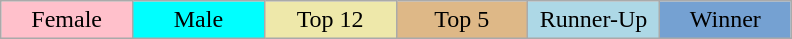<table class="wikitable" style="margin:1em auto; text-align:center;">
<tr>
<td style="background:pink;" width="15%">Female</td>
<td style="background:cyan;" width="15%">Male</td>
<td style="background:palegoldenrod;" width="15%">Top 12</td>
<td style="background:#DEB887" width="15%">Top 5</td>
<td style="background:lightblue" width="15%">Runner-Up</td>
<td style="background:#75A1D2" width="15%">Winner</td>
</tr>
</table>
